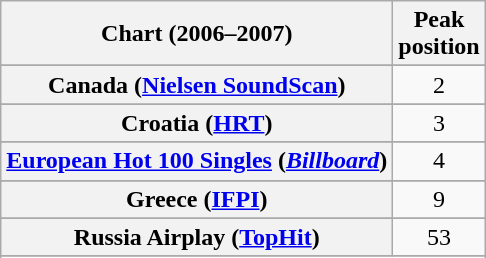<table class="wikitable sortable plainrowheaders" style="text-align:center">
<tr>
<th scope="col">Chart (2006–2007)</th>
<th scope="col">Peak<br>position</th>
</tr>
<tr>
</tr>
<tr>
</tr>
<tr>
</tr>
<tr>
</tr>
<tr>
</tr>
<tr>
<th scope="row">Canada (<a href='#'>Nielsen SoundScan</a>)</th>
<td>2</td>
</tr>
<tr>
</tr>
<tr>
<th scope="row">Croatia (<a href='#'>HRT</a>)</th>
<td>3</td>
</tr>
<tr>
</tr>
<tr>
</tr>
<tr>
<th scope="row"><a href='#'>European Hot 100 Singles</a> (<em><a href='#'>Billboard</a></em>)</th>
<td>4</td>
</tr>
<tr>
</tr>
<tr>
</tr>
<tr>
</tr>
<tr>
<th scope="row">Greece (<a href='#'>IFPI</a>)</th>
<td>9</td>
</tr>
<tr>
</tr>
<tr>
</tr>
<tr>
</tr>
<tr>
</tr>
<tr>
</tr>
<tr>
</tr>
<tr>
</tr>
<tr>
<th scope="row">Russia Airplay (<a href='#'>TopHit</a>)</th>
<td>53</td>
</tr>
<tr>
</tr>
<tr>
</tr>
<tr>
</tr>
<tr>
</tr>
<tr>
</tr>
<tr>
</tr>
<tr>
</tr>
<tr>
</tr>
<tr>
</tr>
<tr>
</tr>
</table>
